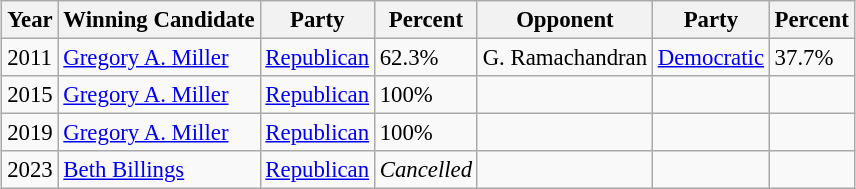<table class="wikitable" style="margin:0.5em auto; font-size:95%;">
<tr>
<th>Year</th>
<th>Winning Candidate</th>
<th>Party</th>
<th>Percent</th>
<th>Opponent</th>
<th>Party</th>
<th>Percent</th>
</tr>
<tr>
<td>2011</td>
<td><a href='#'>Gregory A. Miller</a></td>
<td><a href='#'>Republican</a></td>
<td>62.3%</td>
<td>G. Ramachandran</td>
<td><a href='#'>Democratic</a></td>
<td>37.7%</td>
</tr>
<tr>
<td>2015</td>
<td><a href='#'>Gregory A. Miller</a></td>
<td><a href='#'>Republican</a></td>
<td>100%</td>
<td></td>
<td></td>
<td></td>
</tr>
<tr>
<td>2019</td>
<td><a href='#'>Gregory A. Miller</a></td>
<td><a href='#'>Republican</a></td>
<td>100%</td>
<td></td>
<td></td>
<td></td>
</tr>
<tr>
<td>2023</td>
<td><a href='#'>Beth Billings</a></td>
<td><a href='#'>Republican</a></td>
<td><em>Cancelled</em></td>
<td></td>
<td></td>
<td></td>
</tr>
</table>
